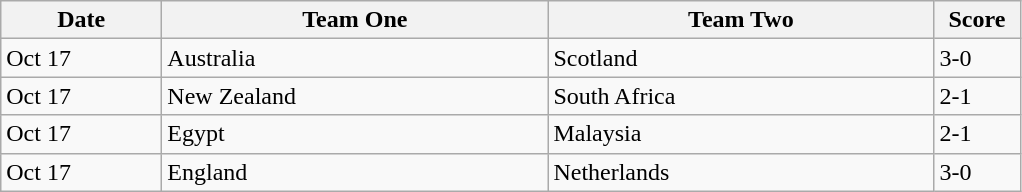<table class="wikitable">
<tr>
<th width=100>Date</th>
<th width=250>Team One</th>
<th width=250>Team Two</th>
<th width=50>Score</th>
</tr>
<tr>
<td>Oct 17</td>
<td> Australia</td>
<td> Scotland</td>
<td>3-0</td>
</tr>
<tr>
<td>Oct 17</td>
<td> New Zealand</td>
<td> South Africa</td>
<td>2-1</td>
</tr>
<tr>
<td>Oct 17</td>
<td> Egypt</td>
<td> Malaysia</td>
<td>2-1</td>
</tr>
<tr>
<td>Oct 17</td>
<td> England</td>
<td> Netherlands</td>
<td>3-0</td>
</tr>
</table>
